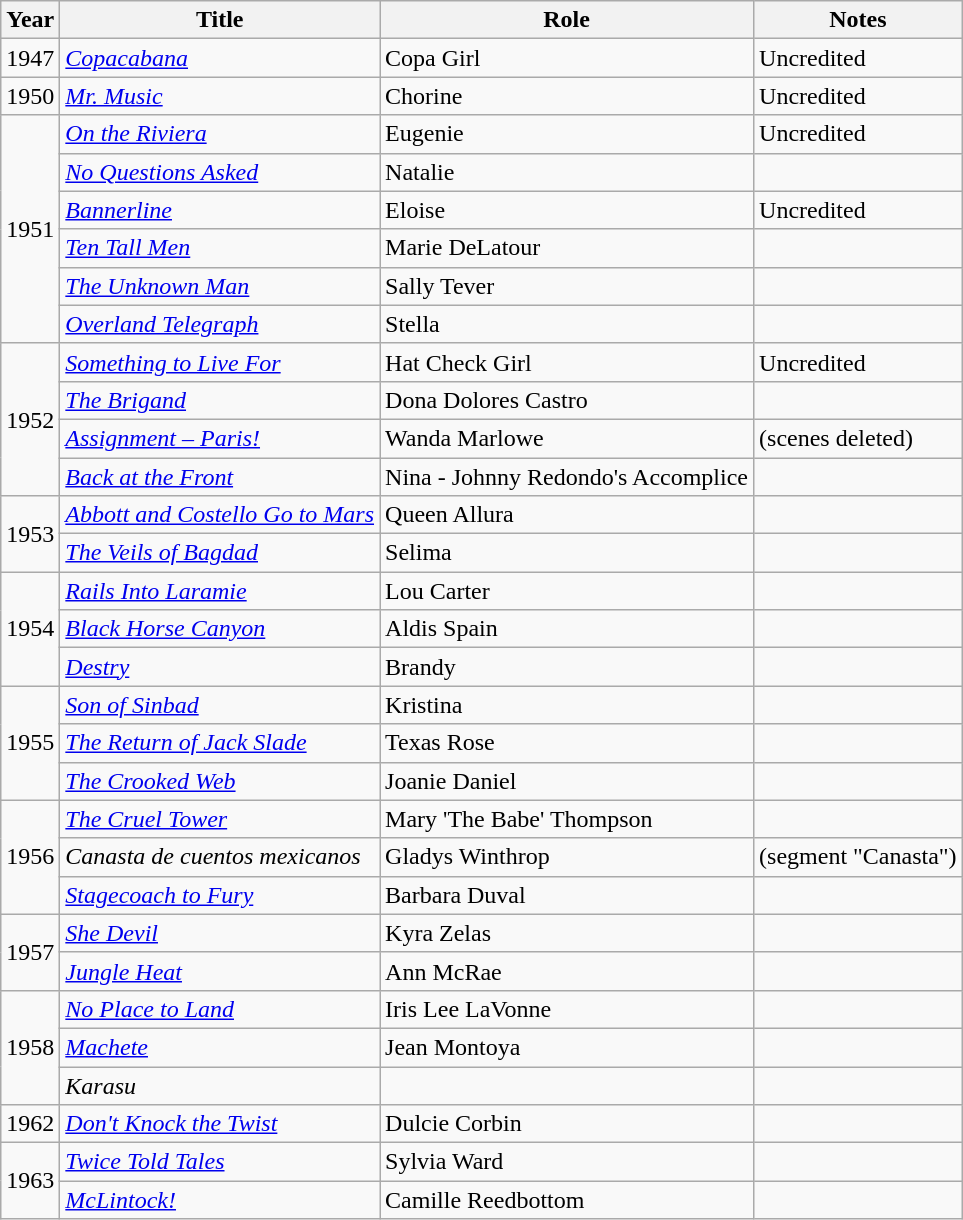<table class="wikitable">
<tr>
<th>Year</th>
<th>Title</th>
<th>Role</th>
<th>Notes</th>
</tr>
<tr>
<td>1947</td>
<td><em><a href='#'>Copacabana</a></em></td>
<td>Copa Girl</td>
<td>Uncredited</td>
</tr>
<tr>
<td>1950</td>
<td><em><a href='#'>Mr. Music</a></em></td>
<td>Chorine</td>
<td>Uncredited</td>
</tr>
<tr>
<td rowspan=6>1951</td>
<td><em><a href='#'>On the Riviera</a></em></td>
<td>Eugenie</td>
<td>Uncredited</td>
</tr>
<tr>
<td><em><a href='#'>No Questions Asked</a></em></td>
<td>Natalie</td>
<td></td>
</tr>
<tr>
<td><em><a href='#'>Bannerline</a></em></td>
<td>Eloise</td>
<td>Uncredited</td>
</tr>
<tr>
<td><em><a href='#'>Ten Tall Men</a></em></td>
<td>Marie DeLatour</td>
<td></td>
</tr>
<tr>
<td><em><a href='#'>The Unknown Man</a></em></td>
<td>Sally Tever</td>
<td></td>
</tr>
<tr>
<td><em><a href='#'>Overland Telegraph</a></em></td>
<td>Stella</td>
<td></td>
</tr>
<tr>
<td rowspan=4>1952</td>
<td><em><a href='#'>Something to Live For</a></em></td>
<td>Hat Check Girl</td>
<td>Uncredited</td>
</tr>
<tr>
<td><em><a href='#'>The Brigand</a></em></td>
<td>Dona Dolores Castro</td>
<td></td>
</tr>
<tr>
<td><em><a href='#'>Assignment – Paris!</a></em></td>
<td>Wanda Marlowe</td>
<td>(scenes deleted)</td>
</tr>
<tr>
<td><em><a href='#'>Back at the Front</a></em></td>
<td>Nina - Johnny Redondo's Accomplice</td>
<td></td>
</tr>
<tr>
<td rowspan=2>1953</td>
<td><em><a href='#'>Abbott and Costello Go to Mars</a></em></td>
<td>Queen Allura</td>
<td></td>
</tr>
<tr>
<td><em><a href='#'>The Veils of Bagdad</a></em></td>
<td>Selima</td>
<td></td>
</tr>
<tr>
<td rowspan=3>1954</td>
<td><em><a href='#'>Rails Into Laramie</a></em></td>
<td>Lou Carter</td>
<td></td>
</tr>
<tr>
<td><em><a href='#'>Black Horse Canyon</a></em></td>
<td>Aldis Spain</td>
<td></td>
</tr>
<tr>
<td><em><a href='#'>Destry</a></em></td>
<td>Brandy</td>
<td></td>
</tr>
<tr>
<td rowspan=3>1955</td>
<td><em><a href='#'>Son of Sinbad</a></em></td>
<td>Kristina</td>
<td></td>
</tr>
<tr>
<td><em><a href='#'>The Return of Jack Slade</a></em></td>
<td>Texas Rose</td>
<td></td>
</tr>
<tr>
<td><em><a href='#'>The Crooked Web</a></em></td>
<td>Joanie Daniel</td>
<td></td>
</tr>
<tr>
<td rowspan=3>1956</td>
<td><em><a href='#'>The Cruel Tower</a></em></td>
<td>Mary 'The Babe' Thompson</td>
<td></td>
</tr>
<tr>
<td><em>Canasta de cuentos mexicanos</em></td>
<td>Gladys Winthrop</td>
<td>(segment "Canasta")</td>
</tr>
<tr>
<td><em><a href='#'>Stagecoach to Fury</a></em></td>
<td>Barbara Duval</td>
<td></td>
</tr>
<tr>
<td rowspan=2>1957</td>
<td><em><a href='#'>She Devil</a></em></td>
<td>Kyra Zelas</td>
<td></td>
</tr>
<tr>
<td><em><a href='#'>Jungle Heat</a></em></td>
<td>Ann McRae</td>
<td></td>
</tr>
<tr>
<td rowspan=3>1958</td>
<td><em><a href='#'>No Place to Land</a></em></td>
<td>Iris Lee LaVonne</td>
<td></td>
</tr>
<tr>
<td><em><a href='#'>Machete</a></em></td>
<td>Jean Montoya</td>
<td></td>
</tr>
<tr>
<td><em>Karasu</em></td>
<td></td>
<td></td>
</tr>
<tr>
<td>1962</td>
<td><em><a href='#'>Don't Knock the Twist</a></em></td>
<td>Dulcie Corbin</td>
<td></td>
</tr>
<tr>
<td rowspan=2>1963</td>
<td><em><a href='#'>Twice Told Tales</a></em></td>
<td>Sylvia Ward</td>
<td></td>
</tr>
<tr>
<td><em><a href='#'>McLintock!</a></em></td>
<td>Camille Reedbottom</td>
<td></td>
</tr>
</table>
